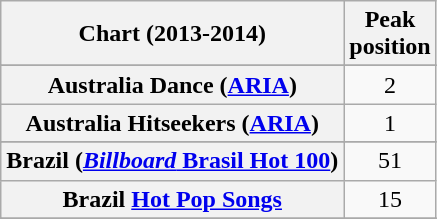<table class="wikitable sortable plainrowheaders" style="text-align:center">
<tr>
<th>Chart (2013-2014)</th>
<th>Peak<br>position</th>
</tr>
<tr>
</tr>
<tr>
<th scope="row">Australia Dance (<a href='#'>ARIA</a>)</th>
<td>2</td>
</tr>
<tr>
<th scope="row">Australia Hitseekers (<a href='#'>ARIA</a>)</th>
<td>1</td>
</tr>
<tr>
</tr>
<tr>
</tr>
<tr>
</tr>
<tr>
</tr>
<tr>
<th scope="row">Brazil (<a href='#'><em>Billboard</em> Brasil Hot 100</a>)</th>
<td>51</td>
</tr>
<tr>
<th scope="row">Brazil <a href='#'>Hot Pop Songs</a></th>
<td>15</td>
</tr>
<tr>
</tr>
<tr>
</tr>
<tr>
</tr>
<tr>
</tr>
<tr>
</tr>
<tr>
</tr>
<tr>
</tr>
<tr>
</tr>
<tr>
</tr>
<tr>
</tr>
<tr>
</tr>
<tr>
</tr>
<tr>
</tr>
<tr>
</tr>
<tr>
</tr>
<tr>
</tr>
<tr>
</tr>
</table>
